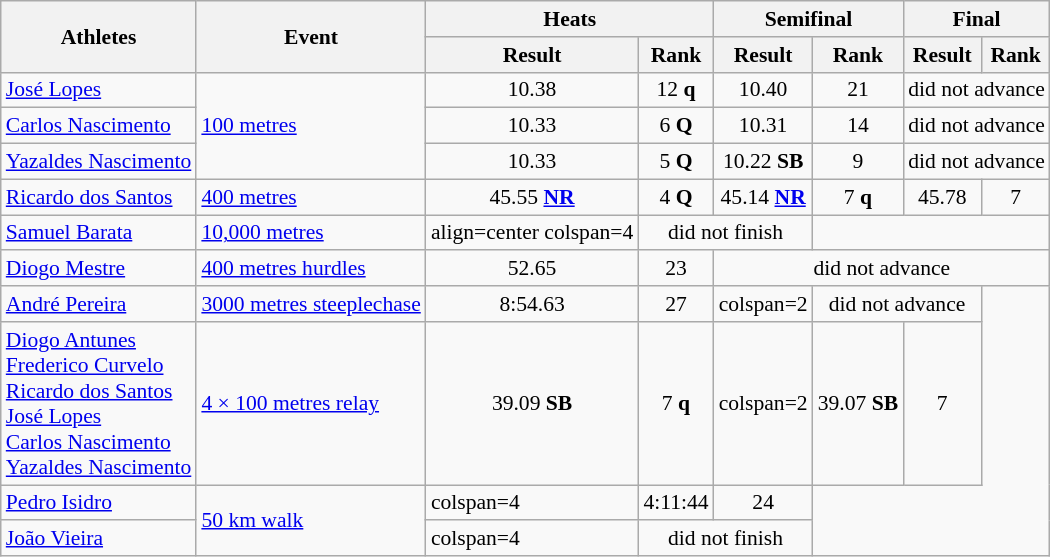<table class="wikitable" border="1" style="font-size:90%">
<tr>
<th rowspan="2">Athletes</th>
<th rowspan="2">Event</th>
<th colspan="2">Heats</th>
<th colspan="2">Semifinal</th>
<th colspan="2">Final</th>
</tr>
<tr>
<th>Result</th>
<th>Rank</th>
<th>Result</th>
<th>Rank</th>
<th>Result</th>
<th>Rank</th>
</tr>
<tr>
<td><a href='#'>José Lopes</a></td>
<td rowspan=3><a href='#'>100 metres</a></td>
<td align=center>10.38</td>
<td align=center>12 <strong>q</strong></td>
<td align=center>10.40</td>
<td align=center>21</td>
<td align=center colspan=2>did not advance</td>
</tr>
<tr>
<td><a href='#'>Carlos Nascimento</a></td>
<td align=center>10.33</td>
<td align=center>6 <strong>Q</strong></td>
<td align=center>10.31</td>
<td align=center>14</td>
<td align=center colspan=2>did not advance</td>
</tr>
<tr>
<td><a href='#'>Yazaldes Nascimento</a></td>
<td align=center>10.33</td>
<td align=center>5 <strong>Q</strong></td>
<td align=center>10.22 <strong>SB</strong></td>
<td align=center>9</td>
<td align=center colspan=2>did not advance</td>
</tr>
<tr>
<td><a href='#'>Ricardo dos Santos</a></td>
<td><a href='#'>400 metres</a></td>
<td align=center>45.55 <strong><a href='#'>NR</a></strong></td>
<td align=center>4 <strong>Q</strong></td>
<td align=center>45.14 <strong><a href='#'>NR</a></strong></td>
<td align=center>7 <strong>q</strong></td>
<td align=center>45.78</td>
<td align=center>7</td>
</tr>
<tr>
<td><a href='#'>Samuel Barata</a></td>
<td><a href='#'>10,000 metres</a></td>
<td>align=center colspan=4</td>
<td align=center colspan=2>did not finish</td>
</tr>
<tr>
<td><a href='#'>Diogo Mestre</a></td>
<td><a href='#'>400 metres hurdles</a></td>
<td align=center>52.65</td>
<td align=center>23</td>
<td align=center colspan=4>did not advance</td>
</tr>
<tr>
<td><a href='#'>André Pereira</a></td>
<td><a href='#'>3000 metres steeplechase</a></td>
<td align=center>8:54.63</td>
<td align=center>27</td>
<td>colspan=2</td>
<td align=center colspan=2>did not advance</td>
</tr>
<tr>
<td><a href='#'>Diogo Antunes</a><br><a href='#'>Frederico Curvelo</a><br><a href='#'>Ricardo dos Santos</a><br><a href='#'>José Lopes</a><br><a href='#'>Carlos Nascimento</a><br><a href='#'>Yazaldes Nascimento</a></td>
<td><a href='#'>4 × 100 metres relay</a></td>
<td align=center>39.09 <strong>SB</strong></td>
<td align=center>7 <strong>q</strong></td>
<td>colspan=2</td>
<td align=center>39.07 <strong>SB</strong></td>
<td align=center>7</td>
</tr>
<tr>
<td><a href='#'>Pedro Isidro</a></td>
<td rowspan=2><a href='#'>50 km walk</a></td>
<td>colspan=4</td>
<td align=center>4:11:44</td>
<td align=center>24</td>
</tr>
<tr>
<td><a href='#'>João Vieira</a></td>
<td>colspan=4</td>
<td align=center colspan=2>did not finish</td>
</tr>
</table>
